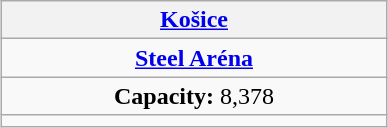<table class="wikitable" style="text-align:center;margin:1em auto;">
<tr>
<th width="250"><a href='#'>Košice</a></th>
</tr>
<tr>
<td><strong><a href='#'>Steel Aréna</a></strong></td>
</tr>
<tr>
<td><strong>Capacity:</strong> 8,378</td>
</tr>
<tr>
<td></td>
</tr>
</table>
